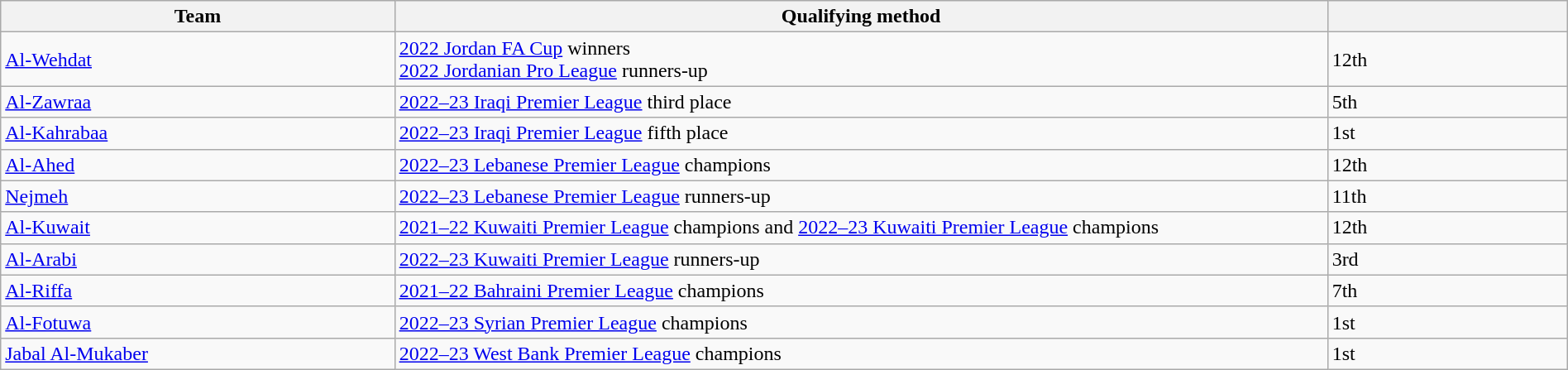<table class="wikitable" style="table-layout:fixed;width:100%;">
<tr>
<th width=25%>Team</th>
<th width=60%>Qualifying method</th>
<th width=15%> </th>
</tr>
<tr>
<td> <a href='#'>Al-Wehdat</a></td>
<td><a href='#'>2022 Jordan FA Cup</a> winners<br><a href='#'>2022 Jordanian Pro League</a> runners-up</td>
<td>12th </td>
</tr>
<tr>
<td> <a href='#'>Al-Zawraa</a></td>
<td><a href='#'>2022–23 Iraqi Premier League</a> third place</td>
<td>5th </td>
</tr>
<tr>
<td> <a href='#'>Al-Kahrabaa</a></td>
<td><a href='#'>2022–23 Iraqi Premier League</a> fifth place</td>
<td>1st</td>
</tr>
<tr>
<td> <a href='#'>Al-Ahed</a></td>
<td><a href='#'>2022–23 Lebanese Premier League</a> champions</td>
<td>12th </td>
</tr>
<tr>
<td> <a href='#'>Nejmeh</a></td>
<td><a href='#'>2022–23 Lebanese Premier League</a> runners-up</td>
<td>11th </td>
</tr>
<tr>
<td> <a href='#'>Al-Kuwait</a></td>
<td><a href='#'>2021–22 Kuwaiti Premier League</a> champions and <a href='#'>2022–23 Kuwaiti Premier League</a> champions</td>
<td>12th </td>
</tr>
<tr>
<td> <a href='#'>Al-Arabi</a></td>
<td><a href='#'>2022–23 Kuwaiti Premier League</a> runners-up</td>
<td>3rd </td>
</tr>
<tr>
<td> <a href='#'>Al-Riffa</a></td>
<td><a href='#'>2021–22 Bahraini Premier League</a> champions</td>
<td>7th </td>
</tr>
<tr>
<td> <a href='#'>Al-Fotuwa</a></td>
<td><a href='#'>2022–23 Syrian Premier League</a> champions</td>
<td>1st</td>
</tr>
<tr>
<td> <a href='#'>Jabal Al-Mukaber</a></td>
<td><a href='#'>2022–23 West Bank Premier League</a> champions</td>
<td>1st</td>
</tr>
</table>
